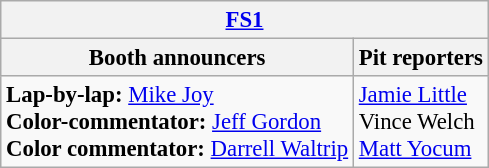<table class="wikitable" style="font-size: 95%">
<tr>
<th colspan="2"><a href='#'>FS1</a></th>
</tr>
<tr>
<th>Booth announcers</th>
<th>Pit reporters</th>
</tr>
<tr>
<td><strong>Lap-by-lap:</strong> <a href='#'>Mike Joy</a><br><strong>Color-commentator:</strong> <a href='#'>Jeff Gordon</a><br><strong>Color commentator:</strong> <a href='#'>Darrell Waltrip</a></td>
<td><a href='#'>Jamie Little</a><br>Vince Welch<br><a href='#'>Matt Yocum</a></td>
</tr>
</table>
